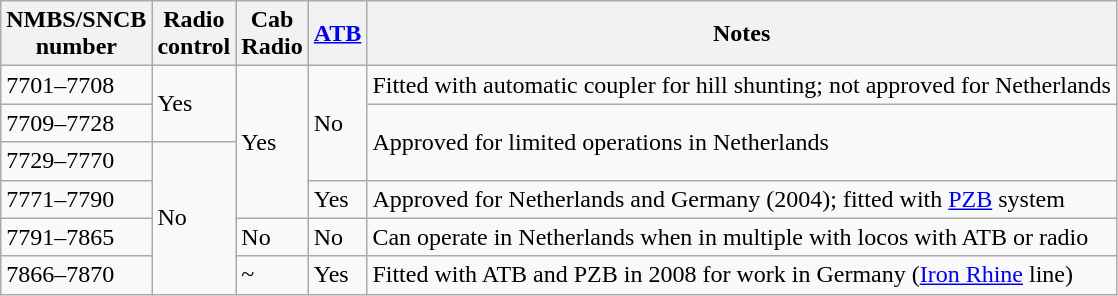<table class ="wikitable">
<tr>
<th>NMBS/SNCB<br>number</th>
<th>Radio<br>control</th>
<th>Cab<br>Radio</th>
<th><a href='#'>ATB</a></th>
<th>Notes</th>
</tr>
<tr>
<td>7701–7708</td>
<td rowspan=2>Yes</td>
<td rowspan=4>Yes</td>
<td rowspan=3>No</td>
<td>Fitted with automatic coupler for hill shunting; not approved for Netherlands</td>
</tr>
<tr>
<td>7709–7728</td>
<td rowspan=2>Approved for limited operations in Netherlands</td>
</tr>
<tr>
<td>7729–7770</td>
<td rowspan=4>No</td>
</tr>
<tr>
<td>7771–7790</td>
<td rowspan=1>Yes</td>
<td>Approved for Netherlands and Germany (2004); fitted with <a href='#'>PZB</a> system</td>
</tr>
<tr>
<td>7791–7865</td>
<td>No</td>
<td>No</td>
<td>Can operate in Netherlands when in multiple with locos with ATB or radio</td>
</tr>
<tr>
<td>7866–7870</td>
<td>~</td>
<td>Yes</td>
<td>Fitted with ATB and PZB in 2008 for work in Germany (<a href='#'>Iron Rhine</a> line)</td>
</tr>
</table>
